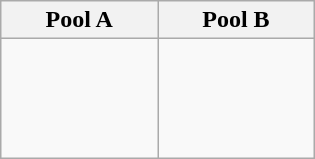<table class="wikitable">
<tr>
<th width=25%>Pool A</th>
<th width=25%>Pool B</th>
</tr>
<tr>
<td><br><br>
<br>
<br>
</td>
<td><br><br>
<br>
<br>
</td>
</tr>
</table>
